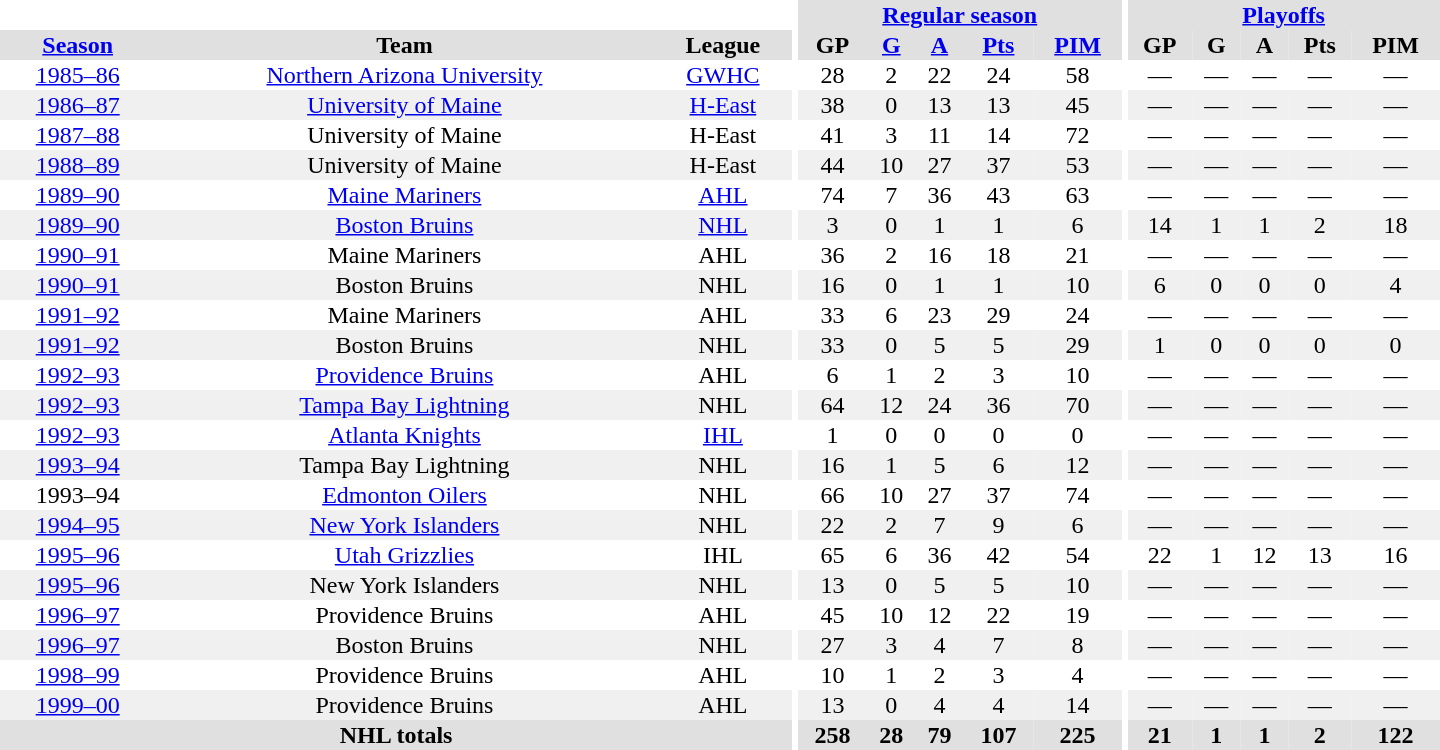<table border="0" cellpadding="1" cellspacing="0" style="text-align:center; width:60em">
<tr bgcolor="#e0e0e0">
<th colspan="3" bgcolor="#ffffff"></th>
<th rowspan="100" bgcolor="#ffffff"></th>
<th colspan="5"><a href='#'>Regular season</a></th>
<th rowspan="100" bgcolor="#ffffff"></th>
<th colspan="5"><a href='#'>Playoffs</a></th>
</tr>
<tr bgcolor="#e0e0e0">
<th><a href='#'>Season</a></th>
<th>Team</th>
<th>League</th>
<th>GP</th>
<th><a href='#'>G</a></th>
<th><a href='#'>A</a></th>
<th><a href='#'>Pts</a></th>
<th><a href='#'>PIM</a></th>
<th>GP</th>
<th>G</th>
<th>A</th>
<th>Pts</th>
<th>PIM</th>
</tr>
<tr>
<td><a href='#'>1985–86</a></td>
<td><a href='#'>Northern Arizona University</a></td>
<td><a href='#'>GWHC</a></td>
<td>28</td>
<td>2</td>
<td>22</td>
<td>24</td>
<td>58</td>
<td>—</td>
<td>—</td>
<td>—</td>
<td>—</td>
<td>—</td>
</tr>
<tr bgcolor="#f0f0f0">
<td><a href='#'>1986–87</a></td>
<td><a href='#'>University of Maine</a></td>
<td><a href='#'>H-East</a></td>
<td>38</td>
<td>0</td>
<td>13</td>
<td>13</td>
<td>45</td>
<td>—</td>
<td>—</td>
<td>—</td>
<td>—</td>
<td>—</td>
</tr>
<tr>
<td><a href='#'>1987–88</a></td>
<td>University of Maine</td>
<td>H-East</td>
<td>41</td>
<td>3</td>
<td>11</td>
<td>14</td>
<td>72</td>
<td>—</td>
<td>—</td>
<td>—</td>
<td>—</td>
<td>—</td>
</tr>
<tr bgcolor="#f0f0f0">
<td><a href='#'>1988–89</a></td>
<td>University of Maine</td>
<td>H-East</td>
<td>44</td>
<td>10</td>
<td>27</td>
<td>37</td>
<td>53</td>
<td>—</td>
<td>—</td>
<td>—</td>
<td>—</td>
<td>—</td>
</tr>
<tr>
<td><a href='#'>1989–90</a></td>
<td><a href='#'>Maine Mariners</a></td>
<td><a href='#'>AHL</a></td>
<td>74</td>
<td>7</td>
<td>36</td>
<td>43</td>
<td>63</td>
<td>—</td>
<td>—</td>
<td>—</td>
<td>—</td>
<td>—</td>
</tr>
<tr bgcolor="#f0f0f0">
<td><a href='#'>1989–90</a></td>
<td><a href='#'>Boston Bruins</a></td>
<td><a href='#'>NHL</a></td>
<td>3</td>
<td>0</td>
<td>1</td>
<td>1</td>
<td>6</td>
<td>14</td>
<td>1</td>
<td>1</td>
<td>2</td>
<td>18</td>
</tr>
<tr>
<td><a href='#'>1990–91</a></td>
<td>Maine Mariners</td>
<td>AHL</td>
<td>36</td>
<td>2</td>
<td>16</td>
<td>18</td>
<td>21</td>
<td>—</td>
<td>—</td>
<td>—</td>
<td>—</td>
<td>—</td>
</tr>
<tr bgcolor="#f0f0f0">
<td><a href='#'>1990–91</a></td>
<td>Boston Bruins</td>
<td>NHL</td>
<td>16</td>
<td>0</td>
<td>1</td>
<td>1</td>
<td>10</td>
<td>6</td>
<td>0</td>
<td>0</td>
<td>0</td>
<td>4</td>
</tr>
<tr>
<td><a href='#'>1991–92</a></td>
<td>Maine Mariners</td>
<td>AHL</td>
<td>33</td>
<td>6</td>
<td>23</td>
<td>29</td>
<td>24</td>
<td>—</td>
<td>—</td>
<td>—</td>
<td>—</td>
<td>—</td>
</tr>
<tr bgcolor="#f0f0f0">
<td><a href='#'>1991–92</a></td>
<td>Boston Bruins</td>
<td>NHL</td>
<td>33</td>
<td>0</td>
<td>5</td>
<td>5</td>
<td>29</td>
<td>1</td>
<td>0</td>
<td>0</td>
<td>0</td>
<td>0</td>
</tr>
<tr>
<td><a href='#'>1992–93</a></td>
<td><a href='#'>Providence Bruins</a></td>
<td>AHL</td>
<td>6</td>
<td>1</td>
<td>2</td>
<td>3</td>
<td>10</td>
<td>—</td>
<td>—</td>
<td>—</td>
<td>—</td>
<td>—</td>
</tr>
<tr bgcolor="#f0f0f0">
<td><a href='#'>1992–93</a></td>
<td><a href='#'>Tampa Bay Lightning</a></td>
<td>NHL</td>
<td>64</td>
<td>12</td>
<td>24</td>
<td>36</td>
<td>70</td>
<td>—</td>
<td>—</td>
<td>—</td>
<td>—</td>
<td>—</td>
</tr>
<tr>
<td><a href='#'>1992–93</a></td>
<td><a href='#'>Atlanta Knights</a></td>
<td><a href='#'>IHL</a></td>
<td>1</td>
<td>0</td>
<td>0</td>
<td>0</td>
<td>0</td>
<td>—</td>
<td>—</td>
<td>—</td>
<td>—</td>
<td>—</td>
</tr>
<tr bgcolor="#f0f0f0">
<td><a href='#'>1993–94</a></td>
<td>Tampa Bay Lightning</td>
<td>NHL</td>
<td>16</td>
<td>1</td>
<td>5</td>
<td>6</td>
<td>12</td>
<td>—</td>
<td>—</td>
<td>—</td>
<td>—</td>
<td>—</td>
</tr>
<tr>
<td>1993–94</td>
<td><a href='#'>Edmonton Oilers</a></td>
<td>NHL</td>
<td>66</td>
<td>10</td>
<td>27</td>
<td>37</td>
<td>74</td>
<td>—</td>
<td>—</td>
<td>—</td>
<td>—</td>
<td>—</td>
</tr>
<tr bgcolor="#f0f0f0">
<td><a href='#'>1994–95</a></td>
<td><a href='#'>New York Islanders</a></td>
<td>NHL</td>
<td>22</td>
<td>2</td>
<td>7</td>
<td>9</td>
<td>6</td>
<td>—</td>
<td>—</td>
<td>—</td>
<td>—</td>
<td>—</td>
</tr>
<tr>
<td><a href='#'>1995–96</a></td>
<td><a href='#'>Utah Grizzlies</a></td>
<td>IHL</td>
<td>65</td>
<td>6</td>
<td>36</td>
<td>42</td>
<td>54</td>
<td>22</td>
<td>1</td>
<td>12</td>
<td>13</td>
<td>16</td>
</tr>
<tr bgcolor="#f0f0f0">
<td><a href='#'>1995–96</a></td>
<td>New York Islanders</td>
<td>NHL</td>
<td>13</td>
<td>0</td>
<td>5</td>
<td>5</td>
<td>10</td>
<td>—</td>
<td>—</td>
<td>—</td>
<td>—</td>
<td>—</td>
</tr>
<tr>
<td><a href='#'>1996–97</a></td>
<td>Providence Bruins</td>
<td>AHL</td>
<td>45</td>
<td>10</td>
<td>12</td>
<td>22</td>
<td>19</td>
<td>—</td>
<td>—</td>
<td>—</td>
<td>—</td>
<td>—</td>
</tr>
<tr bgcolor="#f0f0f0">
<td><a href='#'>1996–97</a></td>
<td>Boston Bruins</td>
<td>NHL</td>
<td>27</td>
<td>3</td>
<td>4</td>
<td>7</td>
<td>8</td>
<td>—</td>
<td>—</td>
<td>—</td>
<td>—</td>
<td>—</td>
</tr>
<tr>
<td><a href='#'>1998–99</a></td>
<td>Providence Bruins</td>
<td>AHL</td>
<td>10</td>
<td>1</td>
<td>2</td>
<td>3</td>
<td>4</td>
<td>—</td>
<td>—</td>
<td>—</td>
<td>—</td>
<td>—</td>
</tr>
<tr bgcolor="#f0f0f0">
<td><a href='#'>1999–00</a></td>
<td>Providence Bruins</td>
<td>AHL</td>
<td>13</td>
<td>0</td>
<td>4</td>
<td>4</td>
<td>14</td>
<td>—</td>
<td>—</td>
<td>—</td>
<td>—</td>
<td>—</td>
</tr>
<tr bgcolor="#e0e0e0">
<th colspan="3">NHL totals</th>
<th>258</th>
<th>28</th>
<th>79</th>
<th>107</th>
<th>225</th>
<th>21</th>
<th>1</th>
<th>1</th>
<th>2</th>
<th>122</th>
</tr>
</table>
